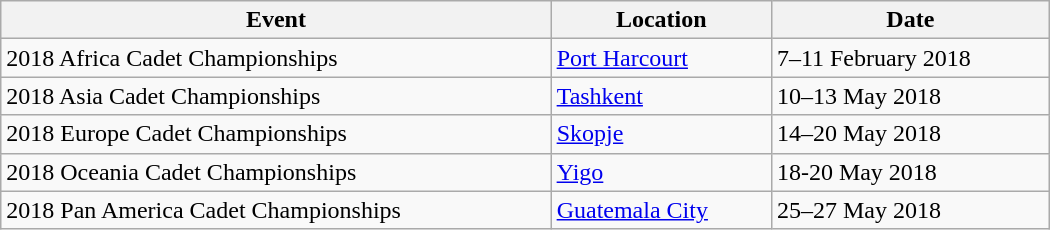<table class="wikitable" style="width:700px;">
<tr>
<th>Event</th>
<th>Location</th>
<th>Date</th>
</tr>
<tr>
<td>2018 Africa Cadet Championships</td>
<td> <a href='#'>Port Harcourt</a></td>
<td>7–11 February 2018</td>
</tr>
<tr>
<td>2018 Asia Cadet Championships</td>
<td> <a href='#'>Tashkent</a></td>
<td>10–13 May 2018</td>
</tr>
<tr>
<td>2018 Europe Cadet Championships</td>
<td> <a href='#'>Skopje</a></td>
<td>14–20 May 2018</td>
</tr>
<tr>
<td>2018 Oceania Cadet Championships</td>
<td> <a href='#'>Yigo</a></td>
<td>18-20 May 2018</td>
</tr>
<tr>
<td>2018 Pan America Cadet Championships</td>
<td> <a href='#'>Guatemala City</a></td>
<td>25–27 May 2018</td>
</tr>
</table>
